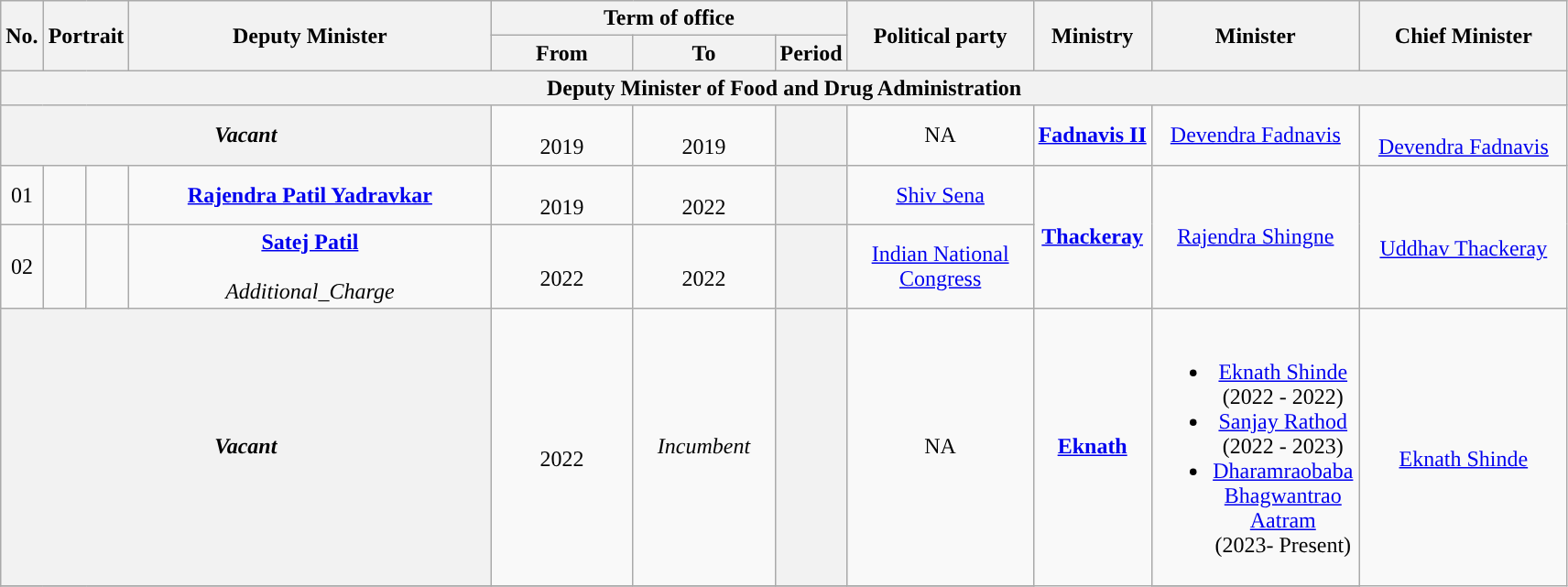<table class="wikitable" style="text-align:center">
<tr>
<th rowspan="2">No.</th>
<th rowspan="2" colspan="2">Portrait</th>
<th rowspan="2" style="width:16em">Deputy Minister<br></th>
<th colspan="3">Term of office</th>
<th rowspan="2" style="width:8em">Political party</th>
<th rowspan="2">Ministry</th>
<th rowspan="2" style="width:9em">Minister</th>
<th rowspan="2" style="width:9em">Chief Minister</th>
</tr>
<tr>
<th style="width:6em">From</th>
<th style="width:6em">To</th>
<th>Period</th>
</tr>
<tr>
<th colspan="11">Deputy Minister of Food and Drug Administration</th>
</tr>
<tr>
<th colspan="04"><strong><em> Vacant</em></strong></th>
<td><br>2019</td>
<td><br>2019</td>
<th></th>
<td>NA</td>
<td rowspan="1"><a href='#'><strong>Fadnavis II</strong></a></td>
<td><a href='#'>Devendra Fadnavis</a></td>
<td rowspan="1"> <br><a href='#'>Devendra Fadnavis</a></td>
</tr>
<tr>
<td>01</td>
<td style="color:inherit;background:"></td>
<td></td>
<td><strong><a href='#'>Rajendra Patil Yadravkar</a></strong> <br> </td>
<td><br>2019</td>
<td><br>2022</td>
<th></th>
<td><a href='#'>Shiv Sena</a></td>
<td rowspan="2"><a href='#'><strong>Thackeray</strong></a></td>
<td rowspan="2"><a href='#'>Rajendra Shingne</a></td>
<td rowspan="2"> <br><a href='#'>Uddhav Thackeray</a></td>
</tr>
<tr>
<td>02</td>
<td style="color:inherit;background:"></td>
<td></td>
<td><strong><a href='#'>Satej Patil</a></strong> <br> <br><em>Additional_Charge</em></td>
<td><br>2022</td>
<td><br>2022</td>
<th></th>
<td><a href='#'>Indian National Congress</a></td>
</tr>
<tr>
<th colspan="04"><strong><em>Vacant</em></strong></th>
<td><br>2022</td>
<td><em>Incumbent</em></td>
<th></th>
<td>NA</td>
<td rowspan="2"><a href='#'><strong>Eknath</strong></a></td>
<td><br><ul><li><a href='#'>Eknath Shinde</a><br>(2022 - 2022)</li><li><a href='#'>Sanjay Rathod</a><br>(2022 - 2023)</li><li><a href='#'>Dharamraobaba Bhagwantrao Aatram</a><br> (2023- Present)</li></ul></td>
<td rowspan="2"> <br><a href='#'>Eknath Shinde</a></td>
</tr>
<tr>
</tr>
</table>
